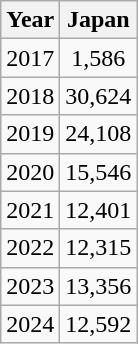<table class="wikitable"style="text-align:center;">
<tr>
<th>Year</th>
<th>Japan</th>
</tr>
<tr>
<td>2017</td>
<td>1,586</td>
</tr>
<tr>
<td>2018</td>
<td>30,624</td>
</tr>
<tr>
<td>2019</td>
<td>24,108</td>
</tr>
<tr>
<td>2020</td>
<td>15,546</td>
</tr>
<tr>
<td>2021</td>
<td>12,401</td>
</tr>
<tr>
<td>2022</td>
<td>12,315</td>
</tr>
<tr>
<td>2023</td>
<td>13,356</td>
</tr>
<tr>
<td>2024</td>
<td>12,592</td>
</tr>
</table>
